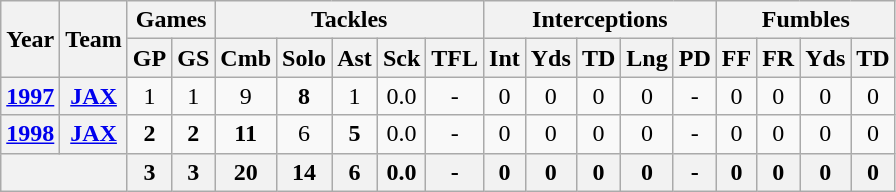<table class="wikitable" style="text-align:center">
<tr>
<th rowspan="2">Year</th>
<th rowspan="2">Team</th>
<th colspan="2">Games</th>
<th colspan="5">Tackles</th>
<th colspan="5">Interceptions</th>
<th colspan="4">Fumbles</th>
</tr>
<tr>
<th>GP</th>
<th>GS</th>
<th>Cmb</th>
<th>Solo</th>
<th>Ast</th>
<th>Sck</th>
<th>TFL</th>
<th>Int</th>
<th>Yds</th>
<th>TD</th>
<th>Lng</th>
<th>PD</th>
<th>FF</th>
<th>FR</th>
<th>Yds</th>
<th>TD</th>
</tr>
<tr>
<th><a href='#'>1997</a></th>
<th><a href='#'>JAX</a></th>
<td>1</td>
<td>1</td>
<td>9</td>
<td><strong>8</strong></td>
<td>1</td>
<td>0.0</td>
<td>-</td>
<td>0</td>
<td>0</td>
<td>0</td>
<td>0</td>
<td>-</td>
<td>0</td>
<td>0</td>
<td>0</td>
<td>0</td>
</tr>
<tr>
<th><a href='#'>1998</a></th>
<th><a href='#'>JAX</a></th>
<td><strong>2</strong></td>
<td><strong>2</strong></td>
<td><strong>11</strong></td>
<td>6</td>
<td><strong>5</strong></td>
<td>0.0</td>
<td>-</td>
<td>0</td>
<td>0</td>
<td>0</td>
<td>0</td>
<td>-</td>
<td>0</td>
<td>0</td>
<td>0</td>
<td>0</td>
</tr>
<tr>
<th colspan="2"></th>
<th>3</th>
<th>3</th>
<th>20</th>
<th>14</th>
<th>6</th>
<th>0.0</th>
<th>-</th>
<th>0</th>
<th>0</th>
<th>0</th>
<th>0</th>
<th>-</th>
<th>0</th>
<th>0</th>
<th>0</th>
<th>0</th>
</tr>
</table>
